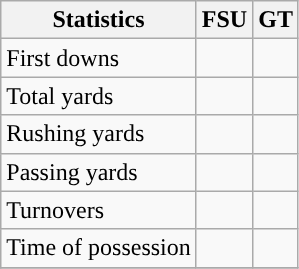<table class="wikitable" style="float: left;">
<tr>
<th>Statistics</th>
<th>FSU</th>
<th>GT</th>
</tr>
<tr>
<td>First downs</td>
<td></td>
<td></td>
</tr>
<tr>
<td>Total yards</td>
<td></td>
<td></td>
</tr>
<tr>
<td>Rushing yards</td>
<td></td>
<td></td>
</tr>
<tr>
<td>Passing yards</td>
<td></td>
<td></td>
</tr>
<tr>
<td>Turnovers</td>
<td></td>
<td></td>
</tr>
<tr>
<td>Time of possession</td>
<td></td>
<td></td>
</tr>
<tr>
</tr>
</table>
